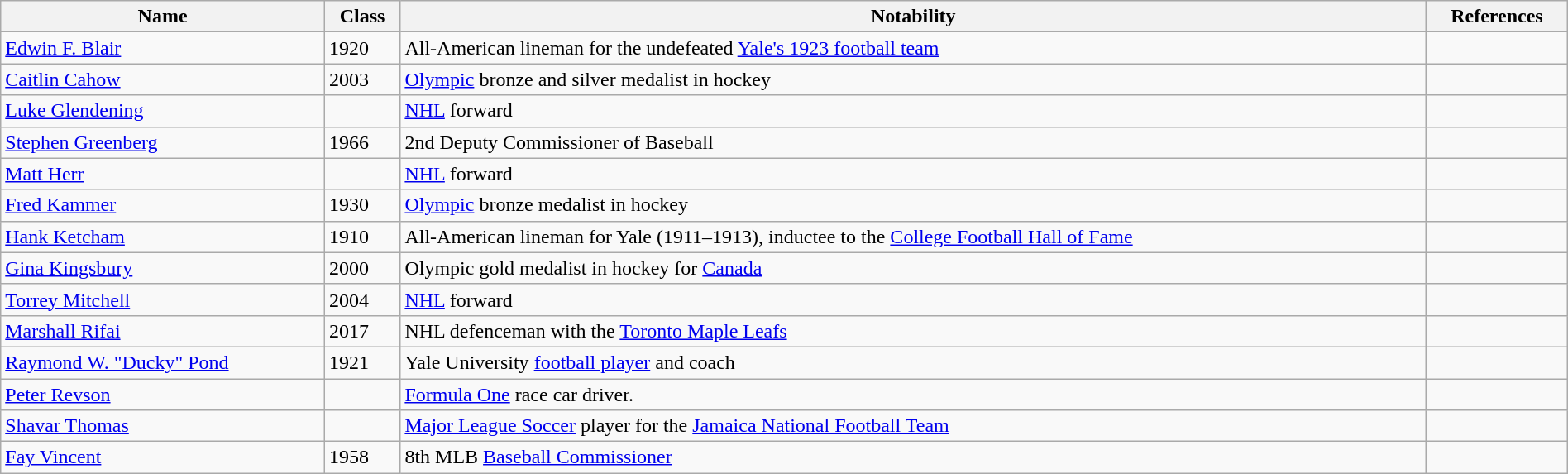<table class="wikitable sortable" style="width:100%;">
<tr>
<th>Name</th>
<th>Class</th>
<th>Notability</th>
<th>References</th>
</tr>
<tr>
<td><a href='#'>Edwin F. Blair</a></td>
<td>1920</td>
<td>All-American lineman for the undefeated <a href='#'>Yale's 1923 football team</a></td>
<td></td>
</tr>
<tr>
<td><a href='#'>Caitlin Cahow</a></td>
<td>2003</td>
<td><a href='#'>Olympic</a> bronze and silver medalist in hockey</td>
<td></td>
</tr>
<tr>
<td><a href='#'>Luke Glendening</a></td>
<td></td>
<td><a href='#'>NHL</a> forward</td>
<td></td>
</tr>
<tr>
<td><a href='#'>Stephen Greenberg</a></td>
<td>1966</td>
<td>2nd Deputy Commissioner of Baseball</td>
<td></td>
</tr>
<tr>
<td><a href='#'>Matt Herr</a></td>
<td></td>
<td><a href='#'>NHL</a> forward</td>
<td></td>
</tr>
<tr>
<td><a href='#'>Fred Kammer</a></td>
<td>1930</td>
<td><a href='#'>Olympic</a> bronze medalist in hockey</td>
<td></td>
</tr>
<tr>
<td><a href='#'>Hank Ketcham</a></td>
<td>1910</td>
<td>All-American lineman for Yale (1911–1913), inductee to the <a href='#'>College Football Hall of Fame</a></td>
<td></td>
</tr>
<tr>
<td><a href='#'>Gina Kingsbury</a></td>
<td>2000</td>
<td>Olympic gold medalist in hockey for <a href='#'>Canada</a></td>
<td></td>
</tr>
<tr>
<td><a href='#'>Torrey Mitchell</a></td>
<td>2004</td>
<td><a href='#'>NHL</a> forward</td>
<td></td>
</tr>
<tr>
<td><a href='#'>Marshall Rifai</a></td>
<td>2017</td>
<td>NHL defenceman with the <a href='#'>Toronto Maple Leafs</a></td>
<td></td>
</tr>
<tr>
<td><a href='#'>Raymond W. "Ducky" Pond</a></td>
<td>1921</td>
<td>Yale University <a href='#'>football player</a> and coach</td>
<td></td>
</tr>
<tr>
<td><a href='#'>Peter Revson</a></td>
<td></td>
<td><a href='#'>Formula One</a> race car driver.</td>
<td></td>
</tr>
<tr>
<td><a href='#'>Shavar Thomas</a></td>
<td></td>
<td><a href='#'>Major League Soccer</a> player for the <a href='#'>Jamaica National Football Team</a></td>
<td></td>
</tr>
<tr>
<td><a href='#'>Fay Vincent</a></td>
<td>1958</td>
<td>8th MLB <a href='#'>Baseball Commissioner</a></td>
<td></td>
</tr>
</table>
